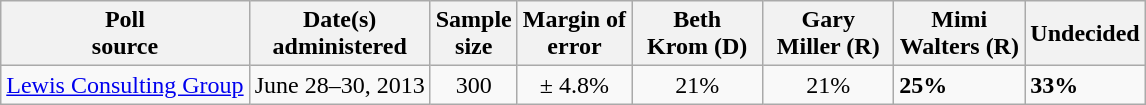<table class="wikitable">
<tr>
<th>Poll<br>source</th>
<th>Date(s)<br>administered</th>
<th>Sample<br>size</th>
<th>Margin of<br>error</th>
<th style="width:80px;">Beth<br>Krom (D)</th>
<th style="width:80px;">Gary<br>Miller (R)</th>
<th style="width:80px;">Mimi<br>Walters (R)</th>
<th>Undecided</th>
</tr>
<tr>
<td><a href='#'>Lewis Consulting Group</a></td>
<td align=center>June 28–30, 2013</td>
<td align=center>300</td>
<td align=center>± 4.8%</td>
<td align=center>21%</td>
<td align=center>21%</td>
<td><strong>25%</strong></td>
<td><strong>33%</strong></td>
</tr>
</table>
